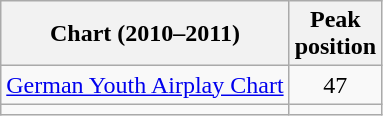<table class="wikitable sortable">
<tr>
<th scope="col">Chart (2010–2011)</th>
<th scope="col">Peak<br>position</th>
</tr>
<tr>
<td align="left"><a href='#'>German Youth Airplay Chart</a></td>
<td align="center">47</td>
</tr>
<tr>
<td></td>
</tr>
</table>
